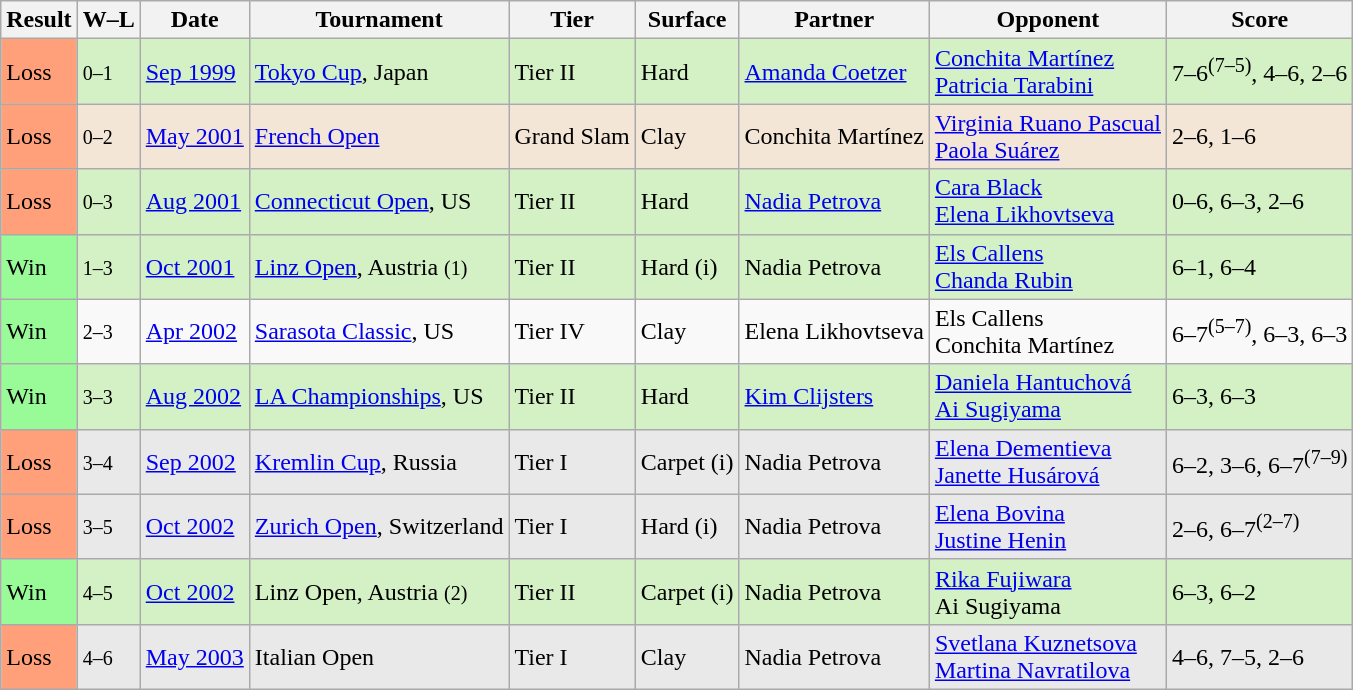<table class="sortable wikitable">
<tr>
<th>Result</th>
<th class="unsortable">W–L</th>
<th>Date</th>
<th>Tournament</th>
<th>Tier</th>
<th>Surface</th>
<th>Partner</th>
<th>Opponent</th>
<th class="unsortable">Score</th>
</tr>
<tr style="background:#d4f1c5;">
<td style="background:#ffa07a;">Loss</td>
<td><small>0–1</small></td>
<td><a href='#'>Sep 1999</a></td>
<td><a href='#'>Tokyo Cup</a>, Japan</td>
<td>Tier II</td>
<td>Hard</td>
<td> <a href='#'>Amanda Coetzer</a></td>
<td> <a href='#'>Conchita Martínez</a><br> <a href='#'>Patricia Tarabini</a></td>
<td>7–6<sup>(7–5)</sup>, 4–6, 2–6</td>
</tr>
<tr style="background:#f3e6d7;">
<td style="background:#ffa07a;">Loss</td>
<td><small>0–2</small></td>
<td><a href='#'>May 2001</a></td>
<td><a href='#'>French Open</a></td>
<td>Grand Slam</td>
<td>Clay</td>
<td> Conchita Martínez</td>
<td> <a href='#'>Virginia Ruano Pascual</a><br> <a href='#'>Paola Suárez</a></td>
<td>2–6, 1–6</td>
</tr>
<tr style="background:#d4f1c5;">
<td style="background:#ffa07a;">Loss</td>
<td><small>0–3</small></td>
<td><a href='#'>Aug 2001</a></td>
<td><a href='#'>Connecticut Open</a>, US</td>
<td>Tier II</td>
<td>Hard</td>
<td> <a href='#'>Nadia Petrova</a></td>
<td> <a href='#'>Cara Black</a><br> <a href='#'>Elena Likhovtseva</a></td>
<td>0–6, 6–3, 2–6</td>
</tr>
<tr style="background:#d4f1c5;">
<td style="background:#98fb98;">Win</td>
<td><small>1–3</small></td>
<td><a href='#'>Oct 2001</a></td>
<td><a href='#'>Linz Open</a>, Austria <small>(1)</small></td>
<td>Tier II</td>
<td>Hard (i)</td>
<td> Nadia Petrova</td>
<td> <a href='#'>Els Callens</a><br> <a href='#'>Chanda Rubin</a></td>
<td>6–1, 6–4</td>
</tr>
<tr>
<td style="background:#98fb98;">Win</td>
<td><small>2–3</small></td>
<td><a href='#'>Apr 2002</a></td>
<td><a href='#'>Sarasota Classic</a>, US</td>
<td>Tier IV</td>
<td>Clay</td>
<td> Elena Likhovtseva</td>
<td> Els Callens<br> Conchita Martínez</td>
<td>6–7<sup>(5–7)</sup>, 6–3, 6–3</td>
</tr>
<tr style="background:#d4f1c5;">
<td style="background:#98fb98;">Win</td>
<td><small>3–3</small></td>
<td><a href='#'>Aug 2002</a></td>
<td><a href='#'>LA Championships</a>, US</td>
<td>Tier II</td>
<td>Hard</td>
<td> <a href='#'>Kim Clijsters</a></td>
<td> <a href='#'>Daniela Hantuchová</a><br> <a href='#'>Ai Sugiyama</a></td>
<td>6–3, 6–3</td>
</tr>
<tr style="background:#e9e9e9;">
<td style="background:#ffa07a;">Loss</td>
<td><small>3–4</small></td>
<td><a href='#'>Sep 2002</a></td>
<td><a href='#'>Kremlin Cup</a>, Russia</td>
<td>Tier I</td>
<td>Carpet (i)</td>
<td> Nadia Petrova</td>
<td> <a href='#'>Elena Dementieva</a><br> <a href='#'>Janette Husárová</a></td>
<td>6–2, 3–6, 6–7<sup>(7–9)</sup></td>
</tr>
<tr style="background:#e9e9e9;">
<td style="background:#ffa07a;">Loss</td>
<td><small>3–5</small></td>
<td><a href='#'>Oct 2002</a></td>
<td><a href='#'>Zurich Open</a>, Switzerland</td>
<td>Tier I</td>
<td>Hard (i)</td>
<td> Nadia Petrova</td>
<td> <a href='#'>Elena Bovina</a><br> <a href='#'>Justine Henin</a></td>
<td>2–6, 6–7<sup>(2–7)</sup></td>
</tr>
<tr style="background:#d4f1c5;">
<td style="background:#98fb98;">Win</td>
<td><small>4–5</small></td>
<td><a href='#'>Oct 2002</a></td>
<td>Linz Open, Austria <small>(2)</small></td>
<td>Tier II</td>
<td>Carpet (i)</td>
<td> Nadia Petrova</td>
<td> <a href='#'>Rika Fujiwara</a><br> Ai Sugiyama</td>
<td>6–3, 6–2</td>
</tr>
<tr style="background:#e9e9e9;">
<td style="background:#ffa07a;">Loss</td>
<td><small>4–6</small></td>
<td><a href='#'>May 2003</a></td>
<td>Italian Open</td>
<td>Tier I</td>
<td>Clay</td>
<td> Nadia Petrova</td>
<td> <a href='#'>Svetlana Kuznetsova</a><br> <a href='#'>Martina Navratilova</a></td>
<td>4–6, 7–5, 2–6</td>
</tr>
</table>
